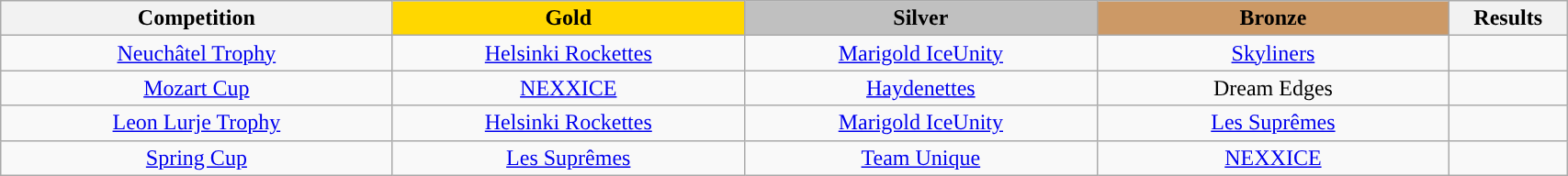<table class="wikitable" style="text-align:center; width:90%;">
<tr>
<th scope="col" style="text-align:center; width:25%;">Competition</th>
<td scope="col" style="text-align:center; width:22.5%; background:gold"><strong>Gold</strong></td>
<td scope="col" style="text-align:center; width:22.5%; background:silver"><strong>Silver</strong></td>
<td scope="col" style="text-align:center; width:22.5%; background:#c96"><strong>Bronze</strong></td>
<th scope="col" style="text-align:center; width:7.5%;">Results</th>
</tr>
<tr>
<td align="center"><a href='#'>Neuchâtel Trophy</a></td>
<td><a href='#'>Helsinki Rockettes</a></td>
<td><a href='#'>Marigold IceUnity</a></td>
<td><a href='#'>Skyliners</a></td>
<td></td>
</tr>
<tr>
<td><a href='#'>Mozart Cup</a></td>
<td><a href='#'>NEXXICE</a></td>
<td><a href='#'>Haydenettes</a></td>
<td>Dream Edges</td>
<td></td>
</tr>
<tr>
<td><a href='#'>Leon Lurje Trophy</a></td>
<td><a href='#'>Helsinki Rockettes</a></td>
<td><a href='#'>Marigold IceUnity</a></td>
<td><a href='#'>Les Suprêmes</a></td>
<td></td>
</tr>
<tr>
<td><a href='#'>Spring Cup</a></td>
<td><a href='#'>Les Suprêmes</a></td>
<td><a href='#'>Team Unique</a></td>
<td><a href='#'>NEXXICE</a></td>
<td></td>
</tr>
</table>
